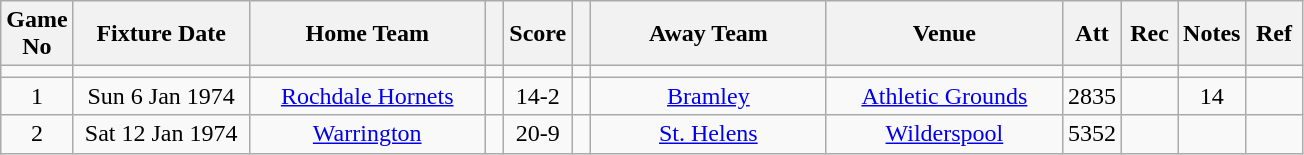<table class="wikitable" style="text-align:center;">
<tr>
<th width=10 abbr="No">Game No</th>
<th width=110 abbr="Date">Fixture Date</th>
<th width=150 abbr="Home Team">Home Team</th>
<th width=5 abbr="space"></th>
<th width=20 abbr="Score">Score</th>
<th width=5 abbr="space"></th>
<th width=150 abbr="Away Team">Away Team</th>
<th width=150 abbr="Venue">Venue</th>
<th width=30 abbr="Att">Att</th>
<th width=30 abbr="Rec">Rec</th>
<th width=20 abbr="Notes">Notes</th>
<th width=30 abbr="Ref">Ref</th>
</tr>
<tr>
<td></td>
<td></td>
<td></td>
<td></td>
<td></td>
<td></td>
<td></td>
<td></td>
<td></td>
<td></td>
<td></td>
</tr>
<tr>
<td>1</td>
<td>Sun 6 Jan 1974</td>
<td><a href='#'>Rochdale Hornets</a></td>
<td></td>
<td>14-2</td>
<td></td>
<td><a href='#'>Bramley</a></td>
<td><a href='#'>Athletic Grounds</a></td>
<td>2835</td>
<td></td>
<td>14</td>
<td></td>
</tr>
<tr>
<td>2</td>
<td>Sat 12 Jan 1974</td>
<td><a href='#'>Warrington</a></td>
<td></td>
<td>20-9</td>
<td></td>
<td><a href='#'>St. Helens</a></td>
<td><a href='#'>Wilderspool</a></td>
<td>5352</td>
<td></td>
<td></td>
<td></td>
</tr>
</table>
